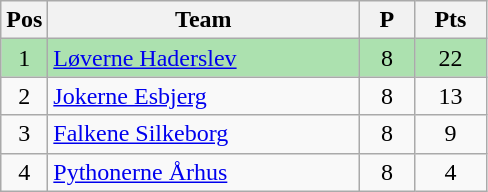<table class="wikitable" style="font-size: 100%">
<tr>
<th width=20>Pos</th>
<th width=200>Team</th>
<th width=30>P</th>
<th width=40>Pts</th>
</tr>
<tr align=center style="background:#ACE1AF;">
<td>1</td>
<td align="left"><a href='#'>Løverne Haderslev</a></td>
<td>8</td>
<td>22</td>
</tr>
<tr align=center>
<td>2</td>
<td align="left"><a href='#'>Jokerne Esbjerg</a></td>
<td>8</td>
<td>13</td>
</tr>
<tr align=center>
<td>3</td>
<td align="left"><a href='#'>Falkene Silkeborg</a></td>
<td>8</td>
<td>9</td>
</tr>
<tr align=center>
<td>4</td>
<td align="left"><a href='#'>Pythonerne Århus</a></td>
<td>8</td>
<td>4</td>
</tr>
</table>
